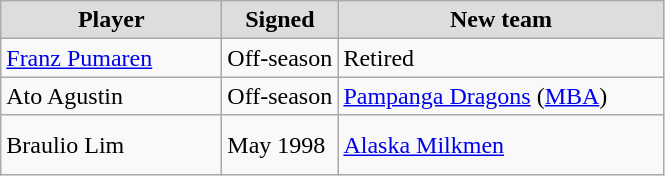<table class="wikitable sortable sortable">
<tr align="center" bgcolor="#dddddd">
<td style="width:140px"><strong>Player</strong></td>
<td style="width:70px"><strong>Signed</strong></td>
<td style="width:210px"><strong>New team</strong></td>
</tr>
<tr>
<td><a href='#'>Franz Pumaren</a></td>
<td>Off-season</td>
<td>Retired</td>
</tr>
<tr>
<td>Ato Agustin</td>
<td>Off-season</td>
<td><a href='#'>Pampanga Dragons</a> (<a href='#'>MBA</a>)</td>
</tr>
<tr style="height:40px">
<td>Braulio Lim</td>
<td>May 1998</td>
<td><a href='#'>Alaska Milkmen</a></td>
</tr>
</table>
